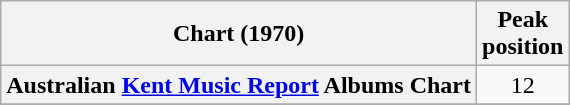<table class="wikitable plainrowheaders" style="text-align:center">
<tr>
<th>Chart (1970)</th>
<th>Peak<br>position</th>
</tr>
<tr>
<th scope="row">Australian <a href='#'>Kent Music Report</a> Albums Chart</th>
<td>12</td>
</tr>
<tr>
</tr>
</table>
